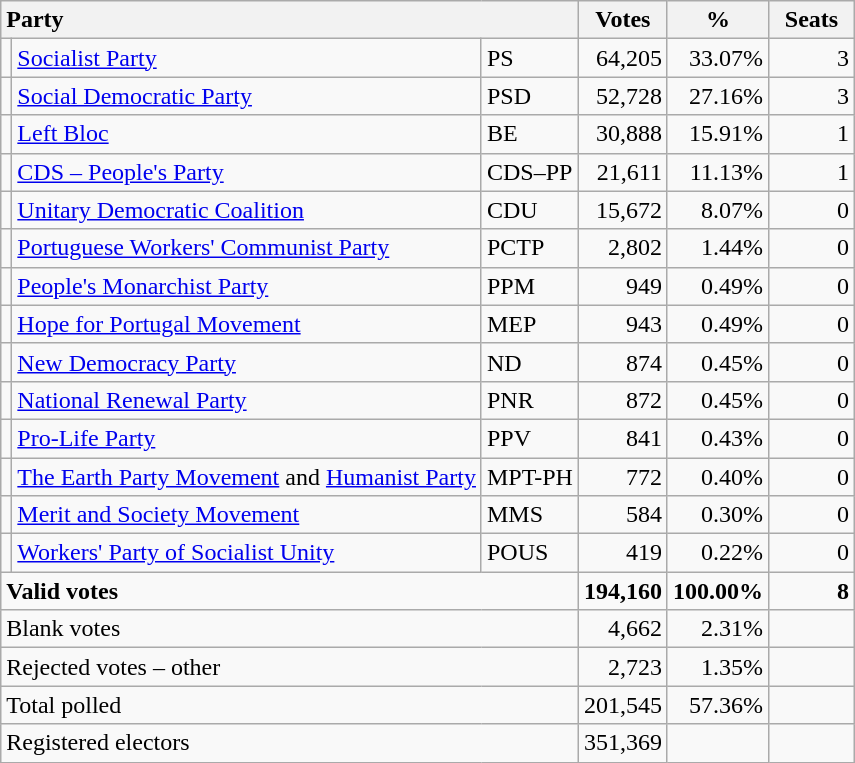<table class="wikitable" border="1" style="text-align:right;">
<tr>
<th style="text-align:left;" colspan=3>Party</th>
<th align=center width="50">Votes</th>
<th align=center width="50">%</th>
<th align=center width="50">Seats</th>
</tr>
<tr>
<td></td>
<td align=left><a href='#'>Socialist Party</a></td>
<td align=left>PS</td>
<td>64,205</td>
<td>33.07%</td>
<td>3</td>
</tr>
<tr>
<td></td>
<td align=left><a href='#'>Social Democratic Party</a></td>
<td align=left>PSD</td>
<td>52,728</td>
<td>27.16%</td>
<td>3</td>
</tr>
<tr>
<td></td>
<td align=left><a href='#'>Left Bloc</a></td>
<td align=left>BE</td>
<td>30,888</td>
<td>15.91%</td>
<td>1</td>
</tr>
<tr>
<td></td>
<td align=left><a href='#'>CDS – People's Party</a></td>
<td align=left style="white-space: nowrap;">CDS–PP</td>
<td>21,611</td>
<td>11.13%</td>
<td>1</td>
</tr>
<tr>
<td></td>
<td align=left style="white-space: nowrap;"><a href='#'>Unitary Democratic Coalition</a></td>
<td align=left>CDU</td>
<td>15,672</td>
<td>8.07%</td>
<td>0</td>
</tr>
<tr>
<td></td>
<td align=left><a href='#'>Portuguese Workers' Communist Party</a></td>
<td align=left>PCTP</td>
<td>2,802</td>
<td>1.44%</td>
<td>0</td>
</tr>
<tr>
<td></td>
<td align=left><a href='#'>People's Monarchist Party</a></td>
<td align=left>PPM</td>
<td>949</td>
<td>0.49%</td>
<td>0</td>
</tr>
<tr>
<td></td>
<td align=left><a href='#'>Hope for Portugal Movement</a></td>
<td align=left>MEP</td>
<td>943</td>
<td>0.49%</td>
<td>0</td>
</tr>
<tr>
<td></td>
<td align=left><a href='#'>New Democracy Party</a></td>
<td align=left>ND</td>
<td>874</td>
<td>0.45%</td>
<td>0</td>
</tr>
<tr>
<td></td>
<td align=left><a href='#'>National Renewal Party</a></td>
<td align=left>PNR</td>
<td>872</td>
<td>0.45%</td>
<td>0</td>
</tr>
<tr>
<td></td>
<td align=left><a href='#'>Pro-Life Party</a></td>
<td align=left>PPV</td>
<td>841</td>
<td>0.43%</td>
<td>0</td>
</tr>
<tr>
<td></td>
<td align=left><a href='#'>The Earth Party Movement</a> and <a href='#'>Humanist Party</a></td>
<td align=left>MPT-PH</td>
<td>772</td>
<td>0.40%</td>
<td>0</td>
</tr>
<tr>
<td></td>
<td align=left><a href='#'>Merit and Society Movement</a></td>
<td align=left>MMS</td>
<td>584</td>
<td>0.30%</td>
<td>0</td>
</tr>
<tr>
<td></td>
<td align=left><a href='#'>Workers' Party of Socialist Unity</a></td>
<td align=left>POUS</td>
<td>419</td>
<td>0.22%</td>
<td>0</td>
</tr>
<tr style="font-weight:bold">
<td align=left colspan=3>Valid votes</td>
<td>194,160</td>
<td>100.00%</td>
<td>8</td>
</tr>
<tr>
<td align=left colspan=3>Blank votes</td>
<td>4,662</td>
<td>2.31%</td>
<td></td>
</tr>
<tr>
<td align=left colspan=3>Rejected votes – other</td>
<td>2,723</td>
<td>1.35%</td>
<td></td>
</tr>
<tr>
<td align=left colspan=3>Total polled</td>
<td>201,545</td>
<td>57.36%</td>
<td></td>
</tr>
<tr>
<td align=left colspan=3>Registered electors</td>
<td>351,369</td>
<td></td>
<td></td>
</tr>
</table>
